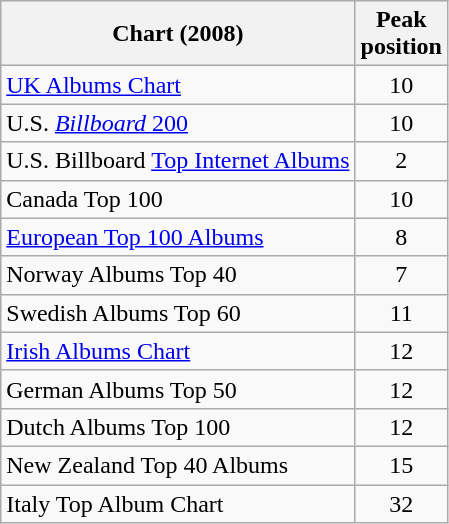<table class="wikitable">
<tr>
<th>Chart (2008)</th>
<th>Peak<br>position</th>
</tr>
<tr>
<td><a href='#'>UK Albums Chart</a></td>
<td style="text-align:center;">10</td>
</tr>
<tr>
<td>U.S. <a href='#'><em>Billboard</em> 200</a></td>
<td style="text-align:center;">10</td>
</tr>
<tr>
<td>U.S. Billboard <a href='#'>Top Internet Albums</a></td>
<td style="text-align:center;">2</td>
</tr>
<tr>
<td>Canada Top 100</td>
<td style="text-align:center;">10</td>
</tr>
<tr>
<td><a href='#'>European Top 100 Albums</a></td>
<td style="text-align:center;">8</td>
</tr>
<tr>
<td>Norway Albums Top 40</td>
<td style="text-align:center;">7</td>
</tr>
<tr>
<td>Swedish Albums Top 60</td>
<td style="text-align:center;">11</td>
</tr>
<tr>
<td><a href='#'>Irish Albums Chart</a></td>
<td style="text-align:center;">12</td>
</tr>
<tr>
<td>German Albums Top 50</td>
<td style="text-align:center;">12</td>
</tr>
<tr>
<td>Dutch Albums Top 100</td>
<td style="text-align:center;">12</td>
</tr>
<tr>
<td>New Zealand Top 40 Albums</td>
<td style="text-align:center;">15</td>
</tr>
<tr>
<td>Italy Top Album Chart</td>
<td style="text-align:center;">32</td>
</tr>
</table>
